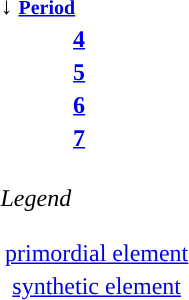<table class="floatright">
<tr>
<th colspan=2 style="text-align:left;">↓ <small><a href='#'>Period</a></small></th>
</tr>
<tr>
<th><a href='#'>4</a></th>
<td></td>
</tr>
<tr>
<th><a href='#'>5</a></th>
<td></td>
</tr>
<tr>
<th><a href='#'>6</a></th>
<td></td>
</tr>
<tr>
<th><a href='#'>7</a></th>
<td></td>
</tr>
<tr>
<td colspan="2"><br><em>Legend</em><table style="text-align:center; border:0; margin:1em auto;">
<tr>
<td style="border:"><a href='#'>primordial element</a></td>
</tr>
<tr>
<td style="border:"><a href='#'>synthetic element</a></td>
</tr>
</table>
</td>
</tr>
</table>
